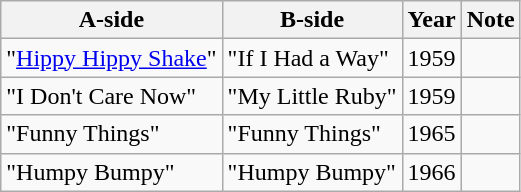<table class="wikitable">
<tr>
<th>A-side</th>
<th>B-side</th>
<th>Year</th>
<th>Note</th>
</tr>
<tr>
<td>"<a href='#'>Hippy Hippy Shake</a>"</td>
<td>"If I Had a Way"</td>
<td>1959</td>
<td></td>
</tr>
<tr>
<td>"I Don't Care Now"</td>
<td>"My Little Ruby"</td>
<td>1959</td>
<td></td>
</tr>
<tr>
<td>"Funny Things"</td>
<td>"Funny Things"</td>
<td>1965</td>
<td></td>
</tr>
<tr>
<td>"Humpy Bumpy"</td>
<td>"Humpy Bumpy"</td>
<td>1966</td>
<td></td>
</tr>
</table>
